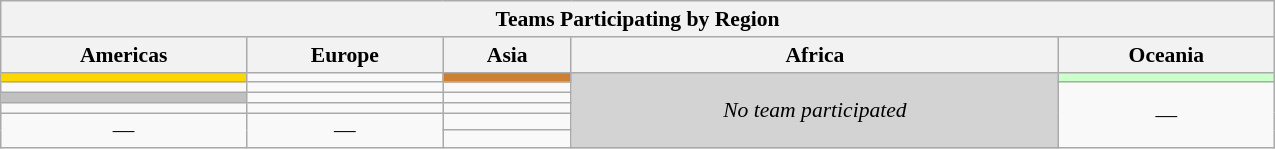<table class="wikitable collapsible autocollapse" width=850 style="font-size:90%">
<tr>
<th colspan= 5>Teams Participating by Region</th>
</tr>
<tr>
<th>Americas</th>
<th>Europe</th>
<th>Asia</th>
<th>Africa</th>
<th>Oceania</th>
</tr>
<tr>
<td bgcolor="#FFD700"></td>
<td></td>
<td bgcolor="#CD7F32"></td>
<td bgcolor="#D3D3D3" rowspan="6" style="text-align:center"><em>No team participated</em></td>
<td bgcolor="#ccffcc"></td>
</tr>
<tr>
<td></td>
<td></td>
<td></td>
<td rowspan="5" style="text-align:center">—</td>
</tr>
<tr>
<td bgcolor="#C0C0C0"></td>
<td></td>
<td></td>
</tr>
<tr>
<td></td>
<td></td>
<td></td>
</tr>
<tr>
<td rowspan="2" style="text-align:center">—</td>
<td rowspan="2" style="text-align:center">—</td>
<td></td>
</tr>
<tr>
<td></td>
</tr>
</table>
